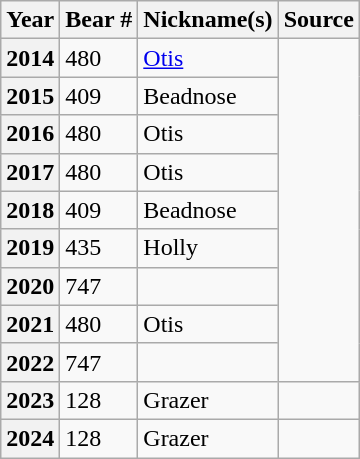<table class="wikitable">
<tr>
<th scope="col">Year</th>
<th scope="col">Bear #</th>
<th scope="col">Nickname(s)</th>
<th>Source</th>
</tr>
<tr>
<th scope="row">2014</th>
<td>480</td>
<td><a href='#'>Otis</a></td>
<td rowspan="9"></td>
</tr>
<tr>
<th scope="row">2015</th>
<td>409</td>
<td>Beadnose</td>
</tr>
<tr>
<th scope="row">2016</th>
<td>480</td>
<td>Otis</td>
</tr>
<tr>
<th scope="row">2017</th>
<td>480</td>
<td>Otis</td>
</tr>
<tr>
<th scope="row">2018</th>
<td>409</td>
<td>Beadnose</td>
</tr>
<tr>
<th scope="row">2019</th>
<td>435</td>
<td>Holly</td>
</tr>
<tr>
<th scope="row">2020</th>
<td>747</td>
<td></td>
</tr>
<tr>
<th scope="row">2021</th>
<td>480</td>
<td>Otis</td>
</tr>
<tr>
<th scope="row">2022</th>
<td>747</td>
<td></td>
</tr>
<tr>
<th>2023</th>
<td>128</td>
<td>Grazer</td>
<td></td>
</tr>
<tr>
<th>2024</th>
<td>128</td>
<td>Grazer</td>
<td></td>
</tr>
</table>
